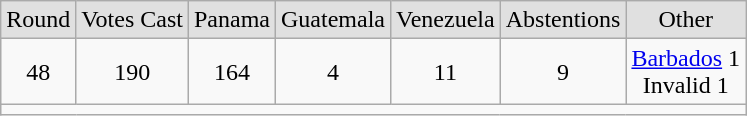<table class="wikitable" style="float:Left; empty-cells:show;">
<tr bgcolor="e0e0e0" align=center>
<td>Round</td>
<td>Votes Cast</td>
<td>Panama</td>
<td>Guatemala</td>
<td>Venezuela</td>
<td>Abstentions</td>
<td>Other</td>
</tr>
<tr align=center>
<td>48</td>
<td>190</td>
<td>164</td>
<td>4</td>
<td>11</td>
<td>9</td>
<td><a href='#'>Barbados</a> 1<br>Invalid 1</td>
</tr>
<tr>
<td colspan="7"></td>
</tr>
</table>
